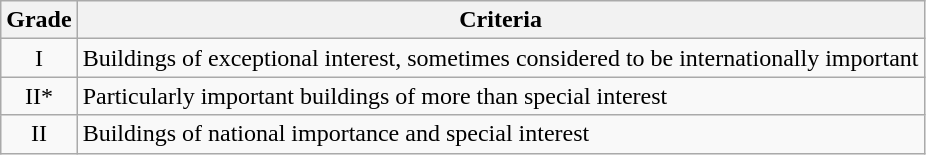<table class="wikitable">
<tr>
<th>Grade</th>
<th>Criteria</th>
</tr>
<tr>
<td align="center" >I</td>
<td>Buildings of exceptional interest, sometimes considered to be internationally important</td>
</tr>
<tr>
<td align="center" >II*</td>
<td>Particularly important buildings of more than special interest</td>
</tr>
<tr>
<td align="center" >II</td>
<td>Buildings of national importance and special interest</td>
</tr>
</table>
